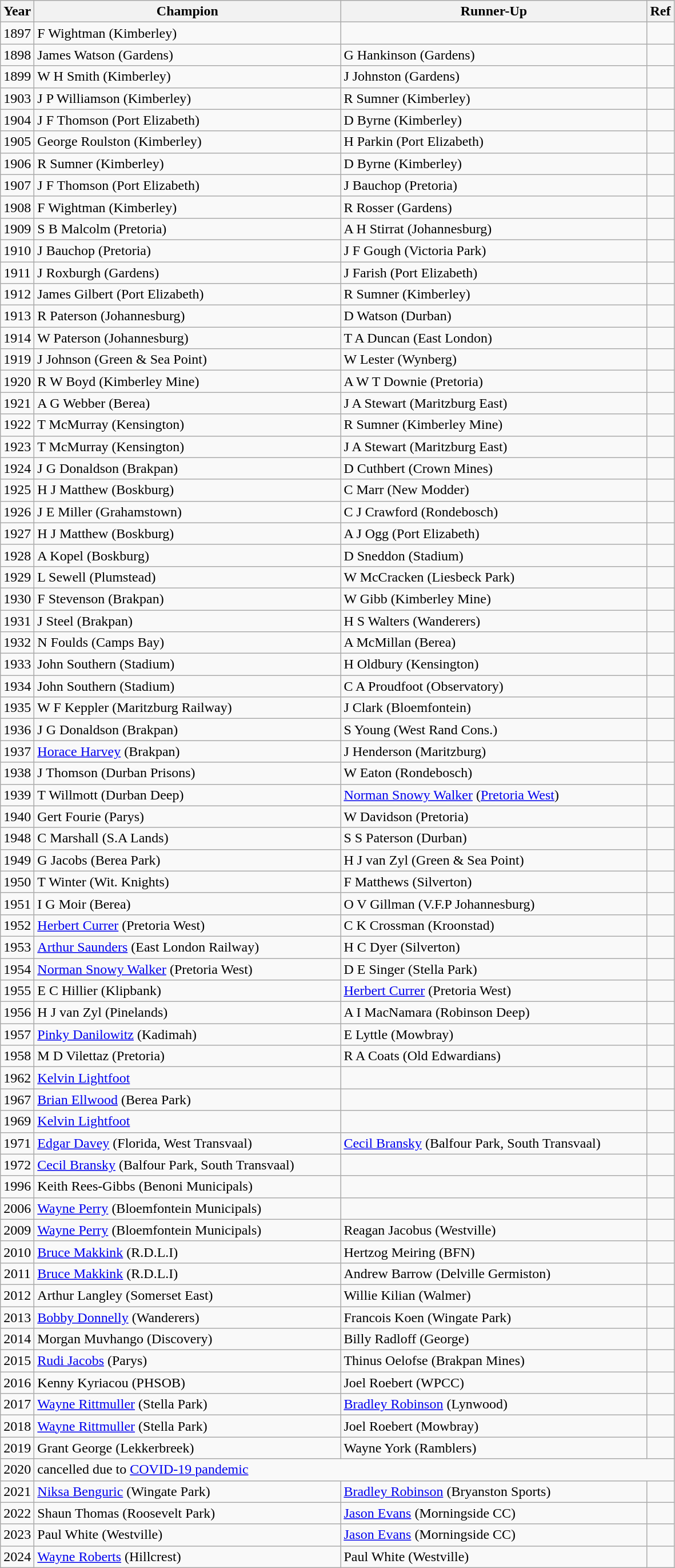<table class="sortable wikitable">
<tr>
<th width="30">Year</th>
<th width="350">Champion</th>
<th width="350">Runner-Up</th>
<th width="20">Ref</th>
</tr>
<tr>
<td align=center>1897</td>
<td>F Wightman (Kimberley)</td>
<td></td>
<td></td>
</tr>
<tr>
<td align=center>1898</td>
<td>James Watson (Gardens)</td>
<td>G Hankinson (Gardens)</td>
<td></td>
</tr>
<tr>
<td align=center>1899</td>
<td>W H Smith (Kimberley)</td>
<td>J Johnston (Gardens)</td>
<td></td>
</tr>
<tr>
<td align=center>1903</td>
<td>J P Williamson (Kimberley)</td>
<td>R Sumner (Kimberley)</td>
<td></td>
</tr>
<tr>
<td align=center>1904</td>
<td>J F Thomson (Port Elizabeth)</td>
<td>D Byrne (Kimberley)</td>
<td></td>
</tr>
<tr>
<td align=center>1905</td>
<td>George Roulston (Kimberley)</td>
<td>H Parkin (Port Elizabeth)</td>
<td></td>
</tr>
<tr>
<td align=center>1906</td>
<td>R Sumner (Kimberley)</td>
<td>D Byrne (Kimberley)</td>
<td></td>
</tr>
<tr>
<td align=center>1907</td>
<td>J F Thomson (Port Elizabeth)</td>
<td>J Bauchop (Pretoria)</td>
<td></td>
</tr>
<tr>
<td align=center>1908</td>
<td>F Wightman (Kimberley)</td>
<td>R Rosser (Gardens)</td>
<td></td>
</tr>
<tr>
<td align=center>1909</td>
<td>S B Malcolm (Pretoria)</td>
<td>A H Stirrat (Johannesburg)</td>
<td></td>
</tr>
<tr>
<td align=center>1910</td>
<td>J Bauchop (Pretoria)</td>
<td>J F Gough (Victoria Park)</td>
<td></td>
</tr>
<tr>
<td align=center>1911</td>
<td>J Roxburgh (Gardens)</td>
<td>J Farish (Port Elizabeth)</td>
<td></td>
</tr>
<tr>
<td align=center>1912</td>
<td>James Gilbert (Port Elizabeth)</td>
<td>R Sumner (Kimberley)</td>
<td></td>
</tr>
<tr>
<td align=center>1913</td>
<td>R Paterson (Johannesburg)</td>
<td>D Watson (Durban)</td>
<td></td>
</tr>
<tr>
<td align=center>1914</td>
<td>W Paterson (Johannesburg)</td>
<td>T A Duncan (East London)</td>
<td></td>
</tr>
<tr>
<td align=center>1919</td>
<td>J Johnson (Green & Sea Point)</td>
<td>W Lester (Wynberg)</td>
<td></td>
</tr>
<tr>
<td align=center>1920</td>
<td>R W Boyd (Kimberley Mine)</td>
<td>A W T Downie (Pretoria)</td>
<td></td>
</tr>
<tr>
<td align=center>1921</td>
<td>A G Webber (Berea)</td>
<td>J A Stewart (Maritzburg East)</td>
<td></td>
</tr>
<tr>
<td align=center>1922</td>
<td>T McMurray (Kensington)</td>
<td>R Sumner (Kimberley Mine)</td>
<td></td>
</tr>
<tr>
<td align=center>1923</td>
<td>T McMurray (Kensington)</td>
<td>J A Stewart (Maritzburg East)</td>
<td></td>
</tr>
<tr>
<td align=center>1924</td>
<td>J G Donaldson (Brakpan)</td>
<td>D Cuthbert (Crown Mines)</td>
<td></td>
</tr>
<tr>
<td align=center>1925</td>
<td>H J Matthew (Boskburg)</td>
<td>C Marr (New Modder)</td>
<td></td>
</tr>
<tr>
<td align=center>1926</td>
<td>J E Miller (Grahamstown)</td>
<td>C J Crawford (Rondebosch)</td>
<td></td>
</tr>
<tr>
<td align=center>1927</td>
<td>H J Matthew (Boskburg)</td>
<td>A J Ogg (Port Elizabeth)</td>
<td></td>
</tr>
<tr>
<td align=center>1928</td>
<td>A Kopel (Boskburg)</td>
<td>D Sneddon (Stadium)</td>
<td></td>
</tr>
<tr>
<td align=center>1929</td>
<td>L Sewell (Plumstead)</td>
<td>W McCracken (Liesbeck Park)</td>
<td></td>
</tr>
<tr>
<td align=center>1930</td>
<td>F Stevenson (Brakpan)</td>
<td>W Gibb (Kimberley Mine)</td>
<td></td>
</tr>
<tr>
<td align=center>1931</td>
<td>J Steel (Brakpan)</td>
<td>H S Walters (Wanderers)</td>
<td></td>
</tr>
<tr>
<td align=center>1932</td>
<td>N Foulds (Camps Bay)</td>
<td>A McMillan (Berea)</td>
<td></td>
</tr>
<tr>
<td align=center>1933</td>
<td>John Southern (Stadium)</td>
<td>H Oldbury (Kensington)</td>
<td></td>
</tr>
<tr>
<td align=center>1934</td>
<td>John Southern (Stadium)</td>
<td>C A Proudfoot (Observatory)</td>
<td></td>
</tr>
<tr>
<td align=center>1935</td>
<td>W F Keppler (Maritzburg Railway)</td>
<td>J Clark (Bloemfontein)</td>
<td></td>
</tr>
<tr>
<td align=center>1936</td>
<td>J G Donaldson (Brakpan)</td>
<td>S Young (West Rand Cons.)</td>
<td></td>
</tr>
<tr>
<td align=center>1937</td>
<td><a href='#'>Horace Harvey</a> (Brakpan)</td>
<td>J Henderson (Maritzburg)</td>
<td></td>
</tr>
<tr>
<td align=center>1938</td>
<td>J Thomson (Durban Prisons)</td>
<td>W Eaton (Rondebosch)</td>
<td></td>
</tr>
<tr>
<td align=center>1939</td>
<td>T Willmott (Durban Deep)</td>
<td><a href='#'>Norman Snowy Walker</a> (<a href='#'>Pretoria West</a>)</td>
<td></td>
</tr>
<tr>
<td align=center>1940</td>
<td>Gert Fourie (Parys)</td>
<td>W Davidson (Pretoria)</td>
<td></td>
</tr>
<tr>
<td align=center>1948</td>
<td>C Marshall (S.A Lands)</td>
<td>S S Paterson (Durban)</td>
<td></td>
</tr>
<tr>
<td align=center>1949</td>
<td>G Jacobs (Berea Park)</td>
<td>H J van Zyl (Green & Sea Point)</td>
<td></td>
</tr>
<tr>
<td align=center>1950</td>
<td>T Winter (Wit. Knights)</td>
<td>F Matthews (Silverton)</td>
<td></td>
</tr>
<tr>
<td align=center>1951</td>
<td>I G Moir (Berea)</td>
<td>O V Gillman (V.F.P Johannesburg)</td>
<td></td>
</tr>
<tr>
<td align=center>1952</td>
<td><a href='#'>Herbert Currer</a> (Pretoria West)</td>
<td>C K Crossman (Kroonstad)</td>
<td></td>
</tr>
<tr>
<td align=center>1953</td>
<td><a href='#'>Arthur Saunders</a> (East London Railway)</td>
<td>H C Dyer (Silverton)</td>
<td></td>
</tr>
<tr>
<td align=center>1954</td>
<td><a href='#'>Norman Snowy Walker</a> (Pretoria West)</td>
<td>D E Singer (Stella Park)</td>
<td></td>
</tr>
<tr>
<td align=center>1955</td>
<td>E C Hillier (Klipbank)</td>
<td><a href='#'>Herbert Currer</a> (Pretoria West)</td>
<td></td>
</tr>
<tr>
<td align=center>1956</td>
<td>H J van Zyl (Pinelands)</td>
<td>A I MacNamara (Robinson Deep)</td>
<td></td>
</tr>
<tr>
<td align=center>1957</td>
<td><a href='#'>Pinky Danilowitz</a> (Kadimah)</td>
<td>E Lyttle (Mowbray)</td>
<td></td>
</tr>
<tr>
<td align=center>1958</td>
<td>M D Vilettaz (Pretoria)</td>
<td>R A Coats (Old Edwardians)</td>
<td></td>
</tr>
<tr>
<td align=center>1962</td>
<td><a href='#'>Kelvin Lightfoot</a></td>
<td></td>
<td></td>
</tr>
<tr>
<td align=center>1967</td>
<td><a href='#'>Brian Ellwood</a> (Berea Park)</td>
<td></td>
<td></td>
</tr>
<tr>
<td align=center>1969</td>
<td><a href='#'>Kelvin Lightfoot</a></td>
<td></td>
<td></td>
</tr>
<tr>
<td align=center>1971</td>
<td><a href='#'>Edgar Davey</a> (Florida, West Transvaal)</td>
<td><a href='#'>Cecil Bransky</a> (Balfour Park, South Transvaal)</td>
<td></td>
</tr>
<tr>
<td align=center>1972</td>
<td><a href='#'>Cecil Bransky</a> (Balfour Park, South Transvaal)</td>
<td></td>
<td></td>
</tr>
<tr>
<td align=center>1996</td>
<td>Keith Rees-Gibbs (Benoni Municipals)</td>
<td></td>
<td></td>
</tr>
<tr>
<td align=center>2006</td>
<td><a href='#'>Wayne Perry</a> (Bloemfontein Municipals)</td>
<td></td>
<td></td>
</tr>
<tr>
<td align=center>2009</td>
<td><a href='#'>Wayne Perry</a> (Bloemfontein Municipals)</td>
<td>Reagan Jacobus (Westville)</td>
<td></td>
</tr>
<tr>
<td align=center>2010</td>
<td><a href='#'>Bruce Makkink</a> (R.D.L.I)</td>
<td>Hertzog Meiring (BFN)</td>
<td></td>
</tr>
<tr>
<td align=center>2011</td>
<td><a href='#'>Bruce Makkink</a> (R.D.L.I)</td>
<td>Andrew Barrow (Delville Germiston)</td>
<td></td>
</tr>
<tr>
<td align=center>2012</td>
<td>Arthur Langley (Somerset East)</td>
<td>Willie Kilian (Walmer)</td>
<td></td>
</tr>
<tr>
<td align=center>2013</td>
<td><a href='#'>Bobby Donnelly</a> (Wanderers)</td>
<td>Francois Koen (Wingate Park)</td>
<td></td>
</tr>
<tr>
<td align=center>2014</td>
<td>Morgan Muvhango (Discovery)</td>
<td>Billy Radloff (George)</td>
<td></td>
</tr>
<tr>
<td align=center>2015</td>
<td><a href='#'>Rudi Jacobs</a> (Parys)</td>
<td>Thinus Oelofse (Brakpan Mines)</td>
<td></td>
</tr>
<tr>
<td align=center>2016</td>
<td>Kenny Kyriacou (PHSOB)</td>
<td>Joel Roebert (WPCC)</td>
<td></td>
</tr>
<tr>
<td align=center>2017</td>
<td><a href='#'>Wayne Rittmuller</a> (Stella Park)</td>
<td><a href='#'>Bradley Robinson</a> (Lynwood)</td>
<td></td>
</tr>
<tr>
<td align=center>2018</td>
<td><a href='#'>Wayne Rittmuller</a> (Stella Park)</td>
<td>Joel Roebert (Mowbray)</td>
<td></td>
</tr>
<tr>
<td align=center>2019</td>
<td>Grant George (Lekkerbreek)</td>
<td>Wayne York (Ramblers)</td>
<td></td>
</tr>
<tr>
<td align=center>2020</td>
<td colspan=3>cancelled due to  <a href='#'>COVID-19 pandemic</a></td>
</tr>
<tr>
<td align=center>2021</td>
<td><a href='#'>Niksa Benguric</a> (Wingate Park)</td>
<td><a href='#'>Bradley Robinson</a> (Bryanston Sports)</td>
<td></td>
</tr>
<tr>
<td align=center>2022</td>
<td>Shaun Thomas (Roosevelt Park)</td>
<td><a href='#'>Jason Evans</a> (Morningside CC)</td>
<td></td>
</tr>
<tr>
<td align=center>2023</td>
<td>Paul White (Westville)</td>
<td><a href='#'>Jason Evans</a> (Morningside CC)</td>
<td></td>
</tr>
<tr>
<td align=center>2024</td>
<td><a href='#'>Wayne Roberts</a> (Hillcrest)</td>
<td>Paul White (Westville)</td>
<td></td>
</tr>
</table>
